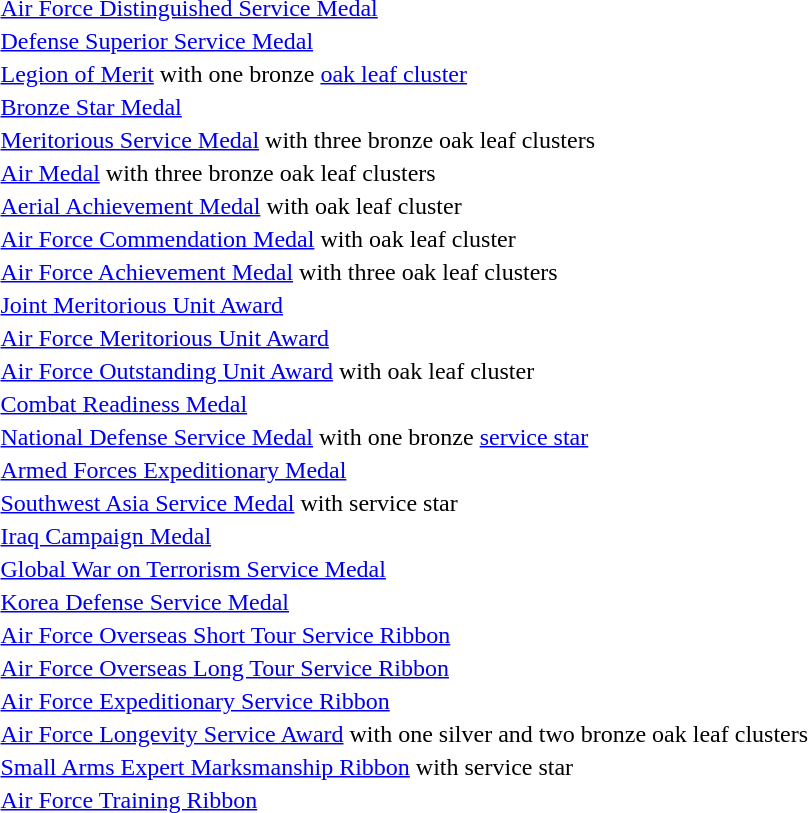<table>
<tr>
<td></td>
<td><a href='#'>Air Force Distinguished Service Medal</a></td>
</tr>
<tr>
<td></td>
<td><a href='#'>Defense Superior Service Medal</a></td>
</tr>
<tr>
<td></td>
<td><a href='#'>Legion of Merit</a> with one bronze <a href='#'>oak leaf cluster</a></td>
</tr>
<tr>
<td></td>
<td><a href='#'>Bronze Star Medal</a></td>
</tr>
<tr>
<td><span></span><span></span><span></span></td>
<td><a href='#'>Meritorious Service Medal</a> with three bronze oak leaf clusters</td>
</tr>
<tr>
<td><span></span><span></span><span></span></td>
<td><a href='#'>Air Medal</a> with three bronze oak leaf clusters</td>
</tr>
<tr>
<td></td>
<td><a href='#'>Aerial Achievement Medal</a> with oak leaf cluster</td>
</tr>
<tr>
<td></td>
<td><a href='#'>Air Force Commendation Medal</a> with oak leaf cluster</td>
</tr>
<tr>
<td><span></span><span></span><span></span></td>
<td><a href='#'>Air Force Achievement Medal</a> with three oak leaf clusters</td>
</tr>
<tr>
<td></td>
<td><a href='#'>Joint Meritorious Unit Award</a></td>
</tr>
<tr>
<td></td>
<td><a href='#'>Air Force Meritorious Unit Award</a></td>
</tr>
<tr>
<td></td>
<td><a href='#'>Air Force Outstanding Unit Award</a> with oak leaf cluster</td>
</tr>
<tr>
<td></td>
<td><a href='#'>Combat Readiness Medal</a></td>
</tr>
<tr>
<td></td>
<td><a href='#'>National Defense Service Medal</a> with one bronze <a href='#'>service star</a></td>
</tr>
<tr>
<td></td>
<td><a href='#'>Armed Forces Expeditionary Medal</a></td>
</tr>
<tr>
<td></td>
<td><a href='#'>Southwest Asia Service Medal</a> with service star</td>
</tr>
<tr>
<td></td>
<td><a href='#'>Iraq Campaign Medal</a></td>
</tr>
<tr>
<td></td>
<td><a href='#'>Global War on Terrorism Service Medal</a></td>
</tr>
<tr>
<td></td>
<td><a href='#'>Korea Defense Service Medal</a></td>
</tr>
<tr>
<td></td>
<td><a href='#'>Air Force Overseas Short Tour Service Ribbon</a></td>
</tr>
<tr>
<td></td>
<td><a href='#'>Air Force Overseas Long Tour Service Ribbon</a></td>
</tr>
<tr>
<td></td>
<td><a href='#'>Air Force Expeditionary Service Ribbon</a></td>
</tr>
<tr>
<td><span></span><span></span><span></span></td>
<td><a href='#'>Air Force Longevity Service Award</a> with one silver and two bronze oak leaf clusters</td>
</tr>
<tr>
<td></td>
<td><a href='#'>Small Arms Expert Marksmanship Ribbon</a> with service star</td>
</tr>
<tr>
<td></td>
<td><a href='#'>Air Force Training Ribbon</a></td>
</tr>
</table>
